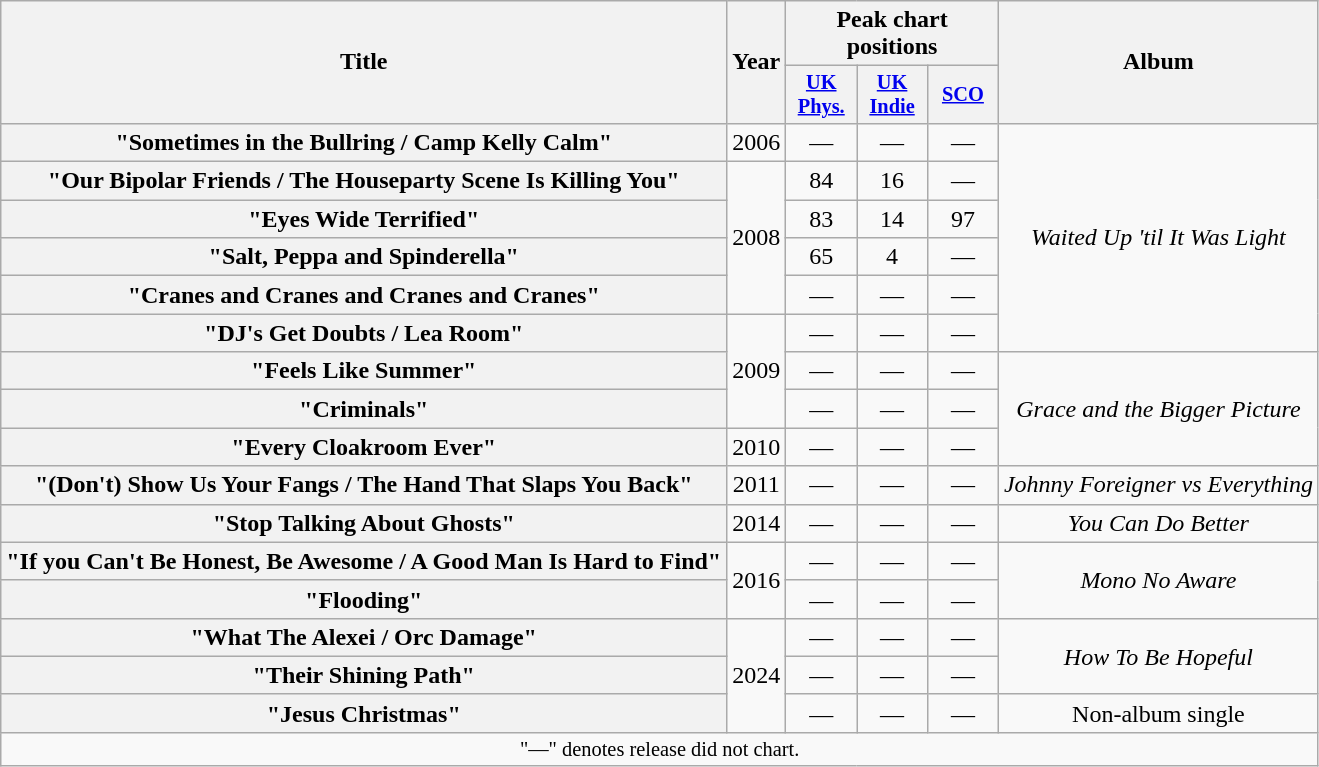<table class="wikitable plainrowheaders" style="text-align:center;">
<tr>
<th scope="col" rowspan="2">Title</th>
<th scope="col" rowspan="2">Year</th>
<th scope="col" colspan="3">Peak chart positions</th>
<th scope="col" rowspan="2">Album</th>
</tr>
<tr>
<th scope="col" style="width:3em;font-size:85%;"><a href='#'>UK<br>Phys.</a><br></th>
<th scope="col" style="width:3em;font-size:85%;"><a href='#'>UK<br>Indie</a><br></th>
<th scope="col" style="width:3em;font-size:85%;"><a href='#'>SCO</a><br></th>
</tr>
<tr>
<th scope="row">"Sometimes in the Bullring / Camp Kelly Calm"</th>
<td>2006</td>
<td>—</td>
<td>—</td>
<td>—</td>
<td rowspan="6"><em>Waited Up 'til It Was Light</em></td>
</tr>
<tr>
<th scope="row">"Our Bipolar Friends / The Houseparty Scene Is Killing You"</th>
<td rowspan="4">2008</td>
<td>84</td>
<td>16</td>
<td>—</td>
</tr>
<tr>
<th scope="row">"Eyes Wide Terrified"</th>
<td>83</td>
<td>14</td>
<td>97</td>
</tr>
<tr>
<th scope="row">"Salt, Peppa and Spinderella"</th>
<td>65</td>
<td>4</td>
<td>—</td>
</tr>
<tr>
<th scope="row">"Cranes and Cranes and Cranes and Cranes"</th>
<td>—</td>
<td>—</td>
<td>—</td>
</tr>
<tr>
<th scope="row">"DJ's Get Doubts / Lea Room"</th>
<td rowspan="3">2009</td>
<td>—</td>
<td>—</td>
<td>—</td>
</tr>
<tr>
<th scope="row">"Feels Like Summer"</th>
<td>—</td>
<td>—</td>
<td>—</td>
<td rowspan="3"><em>Grace and the Bigger Picture</em></td>
</tr>
<tr>
<th scope="row">"Criminals"</th>
<td>—</td>
<td>—</td>
<td>—</td>
</tr>
<tr>
<th scope="row">"Every Cloakroom Ever"</th>
<td>2010</td>
<td>—</td>
<td>—</td>
<td>—</td>
</tr>
<tr>
<th scope="row">"(Don't) Show Us Your Fangs / The Hand That Slaps You Back"</th>
<td>2011</td>
<td>—</td>
<td>—</td>
<td>—</td>
<td><em>Johnny Foreigner vs Everything</em></td>
</tr>
<tr>
<th scope="row">"Stop Talking About Ghosts"</th>
<td>2014</td>
<td>—</td>
<td>—</td>
<td>—</td>
<td><em>You Can Do Better</em></td>
</tr>
<tr>
<th scope="row">"If you Can't Be Honest, Be Awesome / A Good Man Is Hard to Find"</th>
<td rowspan="2">2016</td>
<td>—</td>
<td>—</td>
<td>—</td>
<td rowspan="2"><em>Mono No Aware</em></td>
</tr>
<tr>
<th scope="row">"Flooding"</th>
<td>—</td>
<td>—</td>
<td>—</td>
</tr>
<tr>
<th scope="row">"What The Alexei / Orc Damage"</th>
<td rowspan="3">2024</td>
<td>—</td>
<td>—</td>
<td>—</td>
<td rowspan="2"><em>How To Be Hopeful</em></td>
</tr>
<tr>
<th scope="row">"Their Shining Path"</th>
<td>—</td>
<td>—</td>
<td>—</td>
</tr>
<tr>
<th scope="row">"Jesus Christmas"</th>
<td>—</td>
<td>—</td>
<td>—</td>
<td>Non-album single</td>
</tr>
<tr>
<td colspan="9" style="font-size:85%">"—" denotes release did not chart.</td>
</tr>
</table>
